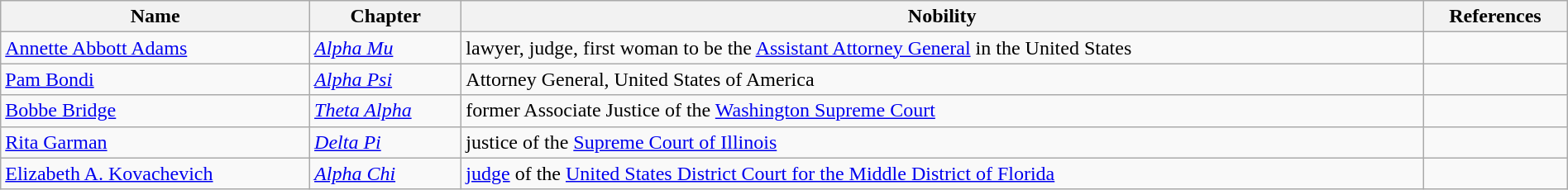<table class="wikitable sortable" style="width:100%;">
<tr>
<th>Name</th>
<th>Chapter</th>
<th>Nobility</th>
<th>References</th>
</tr>
<tr>
<td><a href='#'>Annette Abbott Adams</a></td>
<td><a href='#'><em>Alpha Mu</em></a></td>
<td>lawyer, judge, first woman to be the <a href='#'>Assistant Attorney General</a> in the United States</td>
<td></td>
</tr>
<tr>
<td><a href='#'>Pam Bondi</a></td>
<td><a href='#'><em>Alpha Psi</em></a></td>
<td>Attorney General, United States of America</td>
<td></td>
</tr>
<tr>
<td><a href='#'>Bobbe Bridge</a></td>
<td><a href='#'><em>Theta Alpha</em></a></td>
<td>former Associate Justice of the <a href='#'>Washington Supreme Court</a></td>
<td></td>
</tr>
<tr>
<td><a href='#'>Rita Garman</a></td>
<td><a href='#'><em>Delta Pi</em></a></td>
<td>justice of the <a href='#'>Supreme Court of Illinois</a></td>
<td></td>
</tr>
<tr>
<td><a href='#'>Elizabeth A. Kovachevich</a></td>
<td><a href='#'><em>Alpha Chi</em></a></td>
<td><a href='#'>judge</a> of the <a href='#'>United States District Court for the Middle District of Florida</a></td>
<td></td>
</tr>
</table>
